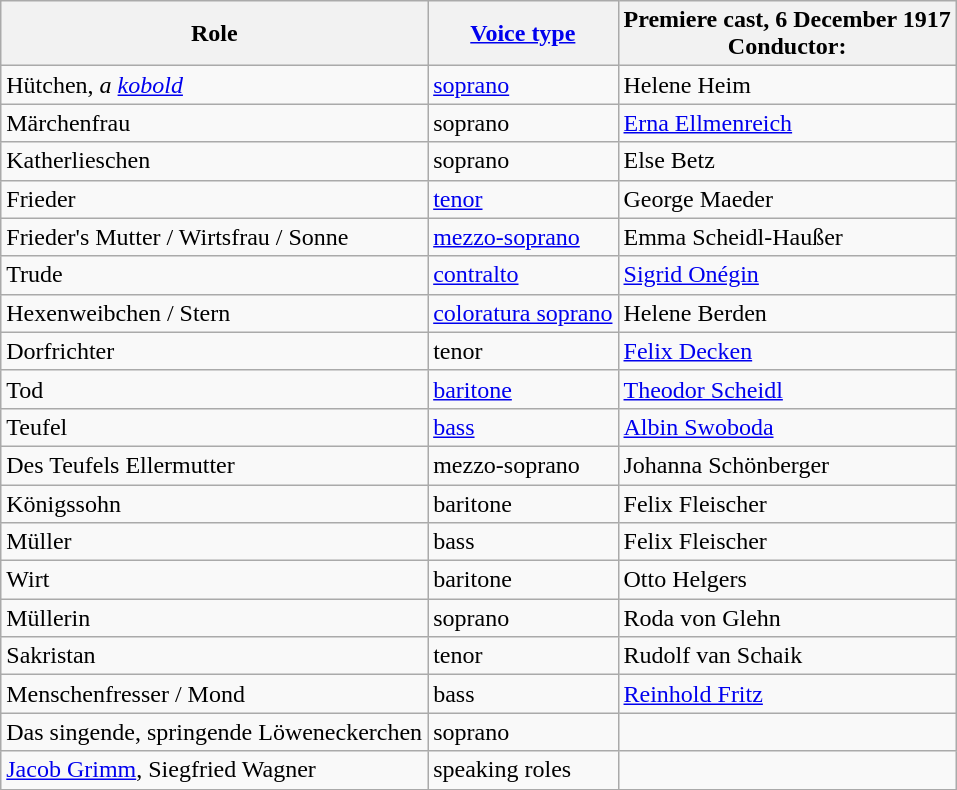<table class="wikitable">
<tr>
<th>Role</th>
<th><a href='#'>Voice type</a></th>
<th>Premiere cast, 6 December 1917<br>Conductor: </th>
</tr>
<tr>
<td>Hütchen, <em>a <a href='#'>kobold</a></em></td>
<td><a href='#'>soprano</a></td>
<td>Helene Heim</td>
</tr>
<tr>
<td>Märchenfrau</td>
<td>soprano</td>
<td><a href='#'>Erna Ellmenreich</a></td>
</tr>
<tr>
<td>Katherlieschen</td>
<td>soprano</td>
<td>Else Betz</td>
</tr>
<tr>
<td>Frieder</td>
<td><a href='#'>tenor</a></td>
<td>George Maeder</td>
</tr>
<tr>
<td>Frieder's Mutter / Wirtsfrau / Sonne</td>
<td><a href='#'>mezzo-soprano</a></td>
<td>Emma Scheidl-Haußer</td>
</tr>
<tr>
<td>Trude</td>
<td><a href='#'>contralto</a></td>
<td><a href='#'>Sigrid Onégin</a></td>
</tr>
<tr>
<td>Hexenweibchen / Stern</td>
<td><a href='#'>coloratura soprano</a></td>
<td>Helene Berden</td>
</tr>
<tr>
<td>Dorfrichter</td>
<td>tenor</td>
<td><a href='#'>Felix Decken</a></td>
</tr>
<tr>
<td>Tod</td>
<td><a href='#'>baritone</a></td>
<td><a href='#'>Theodor Scheidl</a></td>
</tr>
<tr>
<td>Teufel</td>
<td><a href='#'>bass</a></td>
<td><a href='#'>Albin Swoboda</a></td>
</tr>
<tr>
<td>Des Teufels Ellermutter</td>
<td>mezzo-soprano</td>
<td>Johanna Schönberger</td>
</tr>
<tr>
<td>Königssohn</td>
<td>baritone</td>
<td>Felix Fleischer</td>
</tr>
<tr>
<td>Müller</td>
<td>bass</td>
<td>Felix Fleischer</td>
</tr>
<tr>
<td>Wirt</td>
<td>baritone</td>
<td>Otto Helgers</td>
</tr>
<tr>
<td>Müllerin</td>
<td>soprano</td>
<td>Roda von Glehn</td>
</tr>
<tr>
<td>Sakristan</td>
<td>tenor</td>
<td>Rudolf van Schaik</td>
</tr>
<tr>
<td>Menschenfresser / Mond</td>
<td>bass</td>
<td><a href='#'>Reinhold Fritz</a></td>
</tr>
<tr>
<td>Das singende, springende Löweneckerchen</td>
<td>soprano</td>
<td></td>
</tr>
<tr>
<td><a href='#'>Jacob Grimm</a>, Siegfried Wagner</td>
<td>speaking roles</td>
<td></td>
</tr>
<tr>
</tr>
</table>
